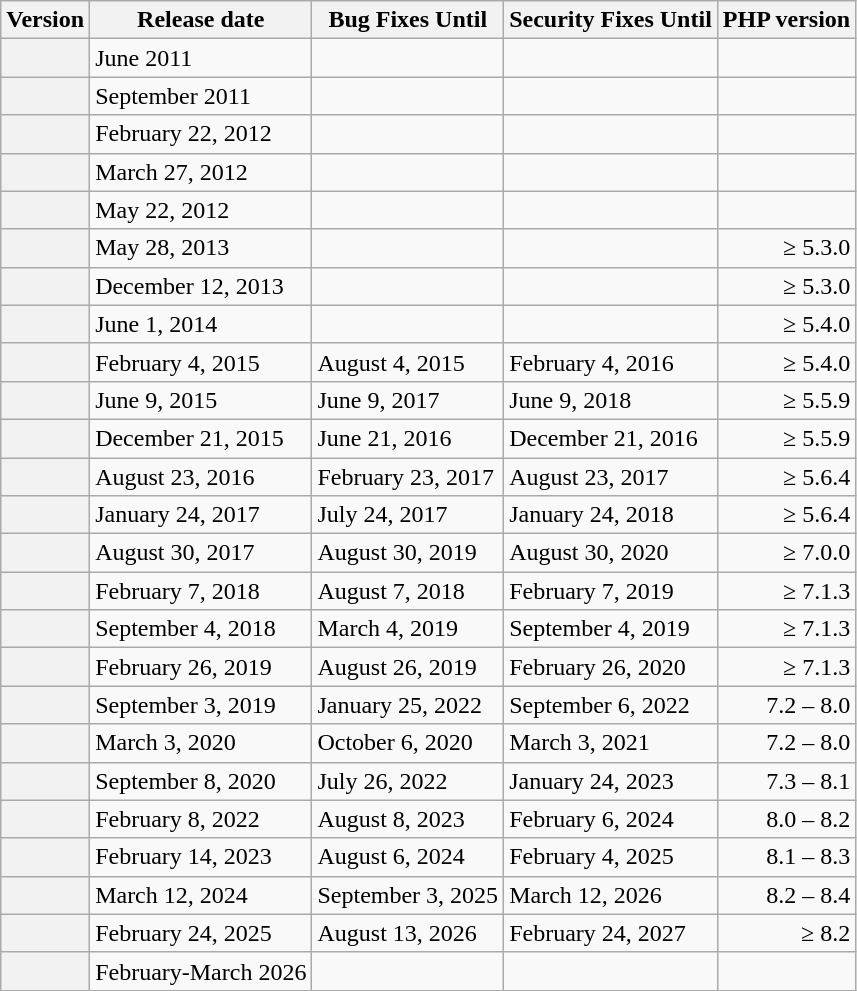<table class="wikitable">
<tr>
<th>Version</th>
<th>Release date</th>
<th>Bug Fixes Until</th>
<th>Security Fixes Until</th>
<th>PHP version</th>
</tr>
<tr>
<th></th>
<td>June 2011</td>
<td></td>
<td></td>
<td></td>
</tr>
<tr>
<th></th>
<td>September 2011</td>
<td></td>
<td></td>
<td></td>
</tr>
<tr>
<th></th>
<td>February 22, 2012</td>
<td></td>
<td></td>
<td></td>
</tr>
<tr>
<th></th>
<td>March 27, 2012</td>
<td></td>
<td></td>
<td></td>
</tr>
<tr>
<th></th>
<td>May 22, 2012</td>
<td></td>
<td></td>
<td></td>
</tr>
<tr>
<th></th>
<td>May 28, 2013</td>
<td></td>
<td></td>
<td style="text-align:right;">≥ 5.3.0</td>
</tr>
<tr>
<th></th>
<td>December 12, 2013</td>
<td></td>
<td></td>
<td style="text-align:right;">≥ 5.3.0</td>
</tr>
<tr>
<th></th>
<td>June 1, 2014</td>
<td></td>
<td></td>
<td style="text-align:right;">≥ 5.4.0</td>
</tr>
<tr>
<th></th>
<td>February 4, 2015</td>
<td>August 4, 2015</td>
<td>February 4, 2016</td>
<td style="text-align:right;">≥ 5.4.0</td>
</tr>
<tr>
<th></th>
<td>June 9, 2015</td>
<td>June 9, 2017</td>
<td>June 9, 2018</td>
<td style="text-align:right;">≥ 5.5.9</td>
</tr>
<tr>
<th></th>
<td>December 21, 2015</td>
<td>June 21, 2016</td>
<td>December 21, 2016</td>
<td style="text-align:right;">≥ 5.5.9</td>
</tr>
<tr>
<th></th>
<td>August 23, 2016</td>
<td>February 23, 2017</td>
<td>August 23, 2017</td>
<td style="text-align:right;">≥ 5.6.4</td>
</tr>
<tr>
<th></th>
<td>January 24, 2017</td>
<td>July 24, 2017</td>
<td>January 24, 2018</td>
<td style="text-align:right;">≥ 5.6.4</td>
</tr>
<tr>
<th></th>
<td>August 30, 2017</td>
<td>August 30, 2019</td>
<td>August 30, 2020</td>
<td style="text-align:right;">≥ 7.0.0</td>
</tr>
<tr>
<th></th>
<td>February 7, 2018</td>
<td>August 7, 2018</td>
<td>February 7, 2019</td>
<td style="text-align:right;">≥ 7.1.3</td>
</tr>
<tr>
<th></th>
<td>September 4, 2018</td>
<td>March 4, 2019</td>
<td>September 4, 2019</td>
<td style="text-align:right;">≥ 7.1.3</td>
</tr>
<tr>
<th></th>
<td>February 26, 2019</td>
<td>August 26, 2019</td>
<td>February 26, 2020</td>
<td style="text-align:right;">≥ 7.1.3</td>
</tr>
<tr>
<th></th>
<td>September 3, 2019</td>
<td>January 25, 2022</td>
<td>September 6, 2022</td>
<td style="text-align:right;">7.2 – 8.0</td>
</tr>
<tr>
<th></th>
<td>March 3, 2020</td>
<td>October 6, 2020</td>
<td>March 3, 2021</td>
<td style="text-align:right;">7.2 – 8.0</td>
</tr>
<tr>
<th></th>
<td>September 8, 2020</td>
<td>July 26, 2022</td>
<td>January 24, 2023</td>
<td style="text-align:right;">7.3 – 8.1</td>
</tr>
<tr>
<th></th>
<td>February 8, 2022</td>
<td>August 8, 2023</td>
<td>February 6, 2024</td>
<td style="text-align:right;">8.0 – 8.2</td>
</tr>
<tr>
<th></th>
<td>February 14, 2023</td>
<td>August 6, 2024</td>
<td>February 4, 2025</td>
<td style="text-align:right;">8.1 – 8.3</td>
</tr>
<tr>
<th></th>
<td>March 12, 2024</td>
<td>September 3, 2025</td>
<td>March 12, 2026</td>
<td style="text-align:right;">8.2 – 8.4</td>
</tr>
<tr>
<th></th>
<td>February 24, 2025</td>
<td>August 13, 2026</td>
<td>February 24, 2027</td>
<td style="text-align:right;">≥ 8.2</td>
</tr>
<tr>
<th></th>
<td>February-March 2026</td>
<td></td>
<td></td>
<td></td>
</tr>
</table>
